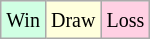<table class="wikitable">
<tr>
<td style="background:#d0ffe3;"><small>Win</small></td>
<td style="background:#ffffdd;"><small>Draw</small></td>
<td style="background:#ffd0e3;"><small>Loss</small></td>
</tr>
</table>
